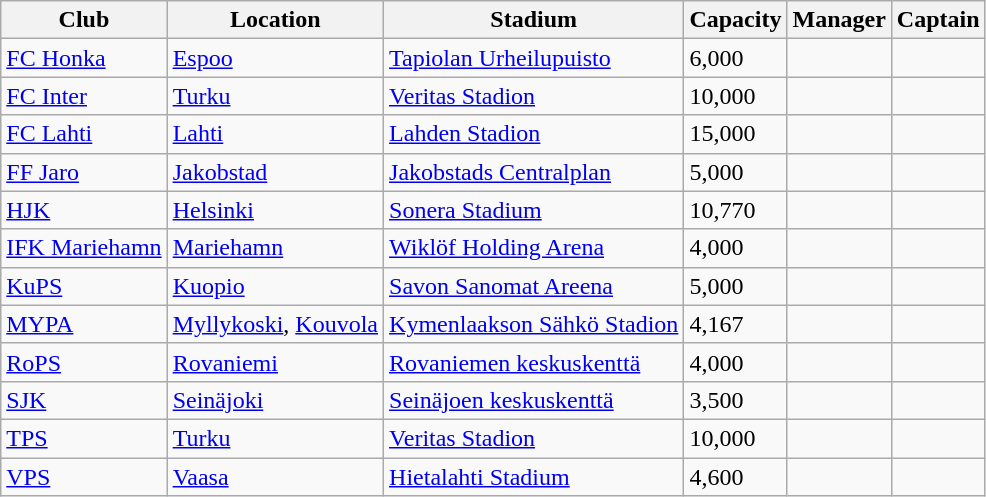<table class="wikitable sortable">
<tr>
<th>Club</th>
<th>Location</th>
<th>Stadium</th>
<th>Capacity</th>
<th>Manager</th>
<th>Captain</th>
</tr>
<tr --->
<td><a href='#'>FC Honka</a></td>
<td><a href='#'>Espoo</a></td>
<td><a href='#'>Tapiolan Urheilupuisto</a></td>
<td>6,000</td>
<td> </td>
<td> </td>
</tr>
<tr --->
<td><a href='#'>FC Inter</a></td>
<td><a href='#'>Turku</a></td>
<td><a href='#'>Veritas Stadion</a></td>
<td>10,000</td>
<td> </td>
<td> </td>
</tr>
<tr --->
<td><a href='#'>FC Lahti</a></td>
<td><a href='#'>Lahti</a></td>
<td><a href='#'>Lahden Stadion</a></td>
<td>15,000</td>
<td> </td>
<td> </td>
</tr>
<tr --->
<td><a href='#'>FF Jaro</a></td>
<td><a href='#'>Jakobstad</a></td>
<td><a href='#'>Jakobstads Centralplan</a></td>
<td>5,000</td>
<td> </td>
<td> </td>
</tr>
<tr --->
<td><a href='#'>HJK</a></td>
<td><a href='#'>Helsinki</a></td>
<td><a href='#'>Sonera Stadium</a></td>
<td>10,770</td>
<td> </td>
<td> </td>
</tr>
<tr --->
<td><a href='#'>IFK Mariehamn</a></td>
<td><a href='#'>Mariehamn</a></td>
<td><a href='#'>Wiklöf Holding Arena</a></td>
<td>4,000</td>
<td> </td>
<td> </td>
</tr>
<tr --->
<td><a href='#'>KuPS</a></td>
<td><a href='#'>Kuopio</a></td>
<td><a href='#'>Savon Sanomat Areena</a></td>
<td>5,000</td>
<td> </td>
<td> </td>
</tr>
<tr --->
<td><a href='#'>MYPA</a></td>
<td><a href='#'>Myllykoski</a>, <a href='#'>Kouvola</a></td>
<td><a href='#'>Kymenlaakson Sähkö Stadion</a></td>
<td>4,167</td>
<td> </td>
<td> </td>
</tr>
<tr --->
<td><a href='#'>RoPS</a></td>
<td><a href='#'>Rovaniemi</a></td>
<td><a href='#'>Rovaniemen keskuskenttä</a></td>
<td>4,000</td>
<td> </td>
<td> </td>
</tr>
<tr --->
<td><a href='#'>SJK</a></td>
<td><a href='#'>Seinäjoki</a></td>
<td><a href='#'>Seinäjoen keskuskenttä</a></td>
<td>3,500</td>
<td> </td>
<td> </td>
</tr>
<tr --->
<td><a href='#'>TPS</a></td>
<td><a href='#'>Turku</a></td>
<td><a href='#'>Veritas Stadion</a></td>
<td>10,000</td>
<td> </td>
<td> </td>
</tr>
<tr --->
<td><a href='#'>VPS</a></td>
<td><a href='#'>Vaasa</a></td>
<td><a href='#'>Hietalahti Stadium</a></td>
<td>4,600</td>
<td> </td>
<td> </td>
</tr>
</table>
